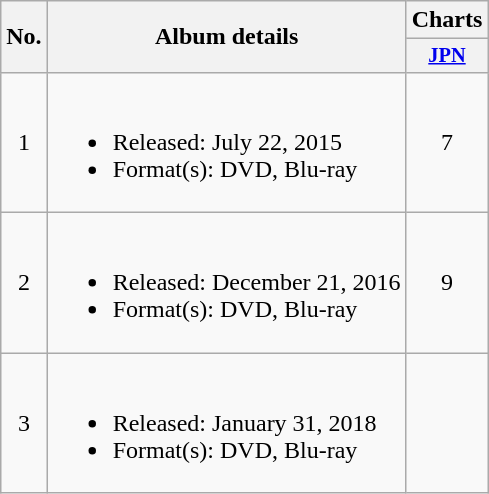<table class="wikitable">
<tr>
<th rowspan="2">No.</th>
<th rowspan="2">Album details</th>
<th>Charts</th>
</tr>
<tr>
<th style="width:3em;font-size:85%;"><a href='#'>JPN</a><br></th>
</tr>
<tr>
<td align="center">1</td>
<td><br><ul><li>Released: July 22, 2015</li><li>Format(s): DVD, Blu-ray</li></ul></td>
<td align="center">7</td>
</tr>
<tr>
<td align="center">2</td>
<td><br><ul><li>Released: December 21, 2016</li><li>Format(s): DVD, Blu-ray</li></ul></td>
<td align="center">9</td>
</tr>
<tr>
<td align="center">3</td>
<td><br><ul><li>Released: January 31, 2018</li><li>Format(s): DVD, Blu-ray</li></ul></td>
<td align="center"></td>
</tr>
</table>
